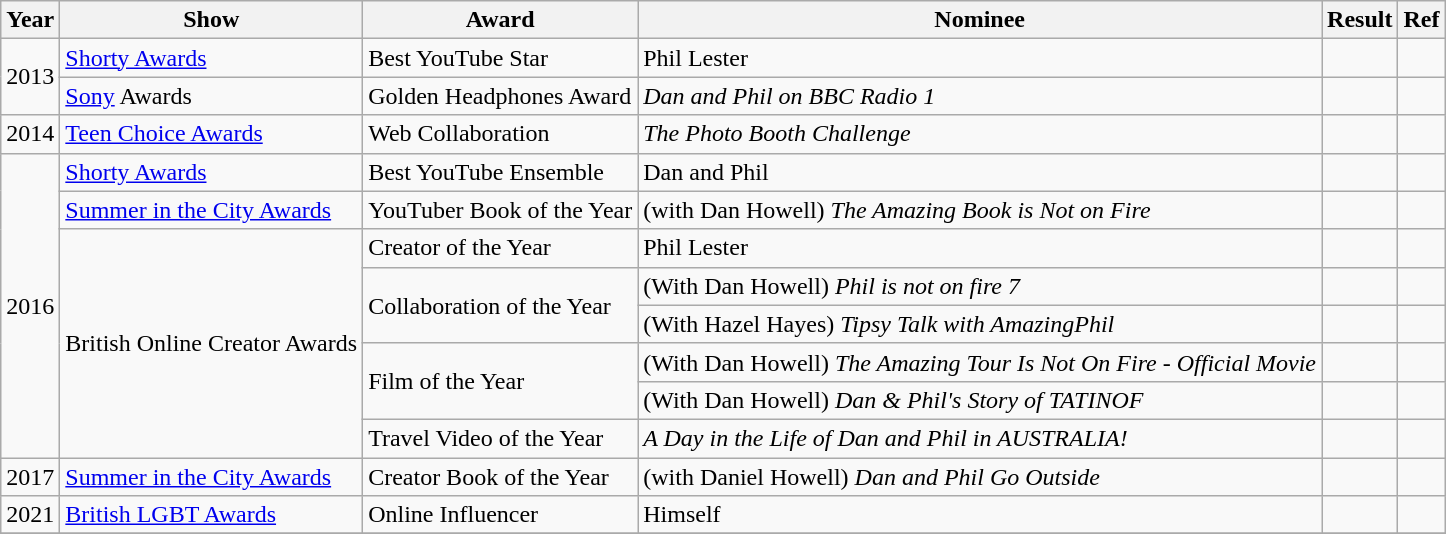<table class="wikitable sortable">
<tr>
<th>Year</th>
<th>Show</th>
<th>Award</th>
<th>Nominee</th>
<th>Result</th>
<th>Ref</th>
</tr>
<tr>
<td rowspan="2">2013</td>
<td><a href='#'>Shorty Awards</a></td>
<td>Best YouTube Star</td>
<td>Phil Lester</td>
<td></td>
<td></td>
</tr>
<tr>
<td><a href='#'>Sony</a> Awards</td>
<td>Golden Headphones Award</td>
<td><em>Dan and Phil on BBC Radio 1</em></td>
<td></td>
<td></td>
</tr>
<tr>
<td>2014</td>
<td><a href='#'>Teen Choice Awards</a></td>
<td>Web Collaboration</td>
<td><em>The Photo Booth Challenge</em></td>
<td></td>
<td></td>
</tr>
<tr>
<td rowspan="8">2016</td>
<td><a href='#'>Shorty Awards</a></td>
<td>Best YouTube Ensemble</td>
<td>Dan and Phil</td>
<td></td>
<td></td>
</tr>
<tr>
<td><a href='#'>Summer in the City Awards</a></td>
<td>YouTuber Book of the Year</td>
<td>(with Dan Howell) <em>The Amazing Book is Not on Fire</em></td>
<td></td>
<td></td>
</tr>
<tr>
<td rowspan="6">British Online Creator Awards</td>
<td>Creator of the Year</td>
<td>Phil Lester</td>
<td></td>
<td></td>
</tr>
<tr>
<td rowspan="2">Collaboration of the Year</td>
<td>(With Dan Howell) <em>Phil is not on fire 7</em></td>
<td></td>
<td></td>
</tr>
<tr>
<td>(With Hazel Hayes) <em>Tipsy Talk with AmazingPhil</em></td>
<td></td>
<td></td>
</tr>
<tr>
<td rowspan="2">Film of the Year</td>
<td>(With Dan Howell) <em>The Amazing Tour Is Not On Fire - Official Movie</em></td>
<td></td>
<td></td>
</tr>
<tr>
<td>(With Dan Howell) <em>Dan & Phil's Story of TATINOF</em></td>
<td></td>
<td></td>
</tr>
<tr>
<td>Travel Video of the Year</td>
<td><em>A Day in the Life of Dan and Phil in AUSTRALIA!</em></td>
<td></td>
<td></td>
</tr>
<tr>
<td>2017</td>
<td><a href='#'>Summer in the City Awards</a></td>
<td>Creator Book of the Year</td>
<td>(with Daniel Howell) <em>Dan and Phil Go Outside</em></td>
<td></td>
<td></td>
</tr>
<tr>
<td>2021</td>
<td><a href='#'>British LGBT Awards</a></td>
<td>Online Influencer</td>
<td>Himself</td>
<td></td>
<td></td>
</tr>
<tr>
</tr>
</table>
